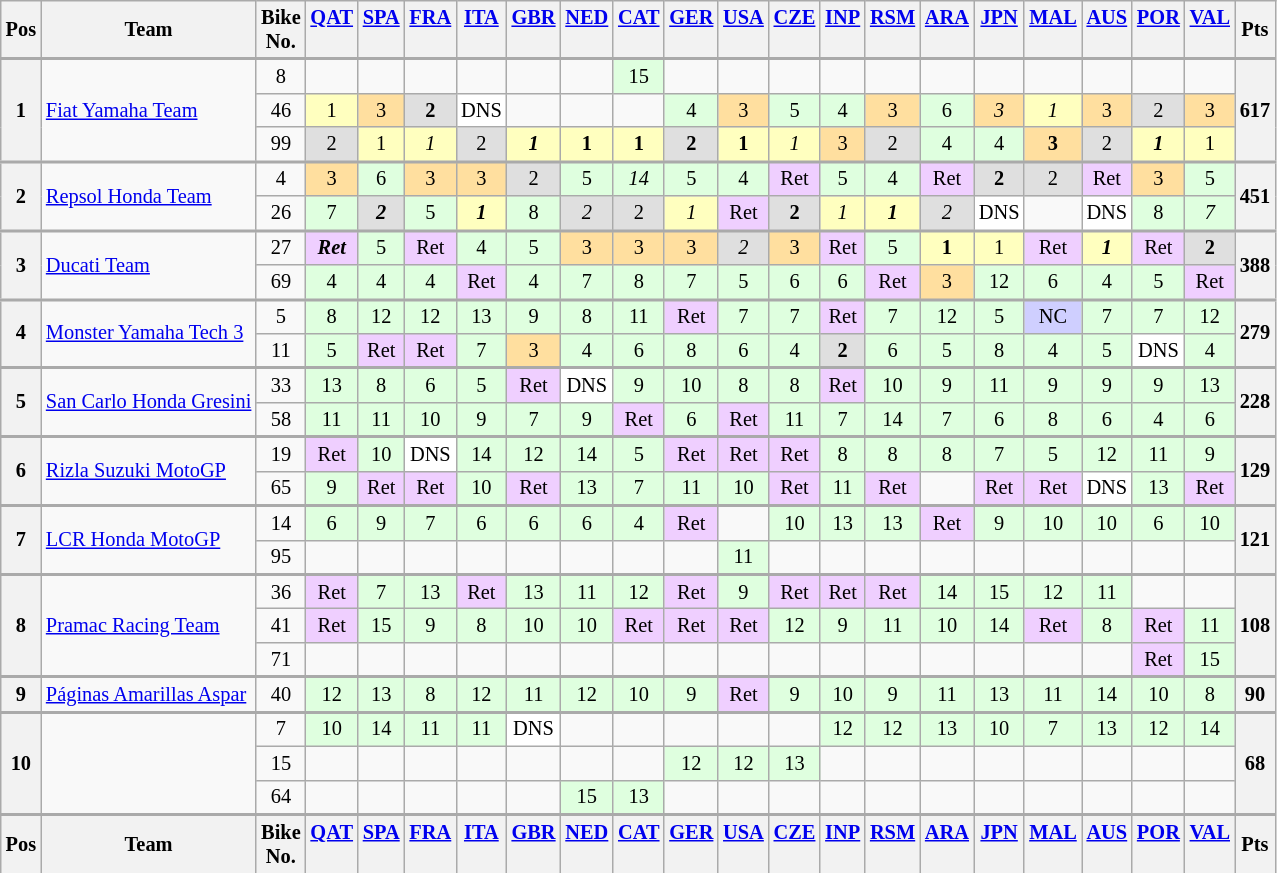<table class="wikitable" style="font-size: 85%; text-align:center">
<tr valign="top">
<th valign="middle" scope="col">Pos</th>
<th valign="middle" scope="col">Team</th>
<th valign="middle" scope="col">Bike<br>No.</th>
<th><a href='#'>QAT</a><br></th>
<th><a href='#'>SPA</a><br></th>
<th><a href='#'>FRA</a><br></th>
<th><a href='#'>ITA</a><br></th>
<th><a href='#'>GBR</a><br></th>
<th><a href='#'>NED</a><br></th>
<th><a href='#'>CAT</a><br></th>
<th><a href='#'>GER</a><br></th>
<th><a href='#'>USA</a><br></th>
<th><a href='#'>CZE</a><br></th>
<th><a href='#'>INP</a><br></th>
<th><a href='#'>RSM</a><br></th>
<th><a href='#'>ARA</a><br></th>
<th><a href='#'>JPN</a><br></th>
<th><a href='#'>MAL</a><br></th>
<th><a href='#'>AUS</a><br></th>
<th><a href='#'>POR</a><br></th>
<th><a href='#'>VAL</a><br></th>
<th valign="middle">Pts</th>
</tr>
<tr style="border-top:2px solid #aaaaaa">
<th rowspan="3">1</th>
<td align="left" rowspan="3"> <a href='#'>Fiat Yamaha Team</a></td>
<td>8</td>
<td></td>
<td></td>
<td></td>
<td></td>
<td></td>
<td></td>
<td style="background:#dfffdf;">15</td>
<td></td>
<td></td>
<td></td>
<td></td>
<td></td>
<td></td>
<td></td>
<td></td>
<td></td>
<td></td>
<td></td>
<th rowspan="3">617</th>
</tr>
<tr>
<td>46</td>
<td style="background:#ffffbf;">1</td>
<td style="background:#ffdf9f;">3</td>
<td style="background:#dfdfdf;"><strong>2</strong></td>
<td style="background:#ffffff;">DNS</td>
<td></td>
<td></td>
<td></td>
<td style="background:#dfffdf;">4</td>
<td style="background:#ffdf9f;">3</td>
<td style="background:#dfffdf;">5</td>
<td style="background:#dfffdf;">4</td>
<td style="background:#ffdf9f;">3</td>
<td style="background:#dfffdf;">6</td>
<td style="background:#ffdf9f;"><em>3</em></td>
<td style="background:#ffffbf;"><em>1</em></td>
<td style="background:#ffdf9f;">3</td>
<td style="background:#dfdfdf;">2</td>
<td style="background:#ffdf9f;">3</td>
</tr>
<tr>
<td>99</td>
<td style="background:#dfdfdf;">2</td>
<td style="background:#ffffbf;">1</td>
<td style="background:#ffffbf;"><em>1</em></td>
<td style="background:#dfdfdf;">2</td>
<td style="background:#ffffbf;"><strong><em>1</em></strong></td>
<td style="background:#ffffbf;"><strong>1</strong></td>
<td style="background:#ffffbf;"><strong>1</strong></td>
<td style="background:#dfdfdf;"><strong>2</strong></td>
<td style="background:#ffffbf;"><strong>1</strong></td>
<td style="background:#ffffbf;"><em>1</em></td>
<td style="background:#ffdf9f;">3</td>
<td style="background:#dfdfdf;">2</td>
<td style="background:#dfffdf;">4</td>
<td style="background:#dfffdf;">4</td>
<td style="background:#ffdf9f;"><strong>3</strong></td>
<td style="background:#dfdfdf;">2</td>
<td style="background:#ffffbf;"><strong><em>1</em></strong></td>
<td style="background:#ffffbf;">1</td>
</tr>
<tr style="border-top:2px solid #aaaaaa">
<th rowspan="2">2</th>
<td align="left" rowspan="2"> <a href='#'>Repsol Honda Team</a></td>
<td>4</td>
<td style="background:#ffdf9f;">3</td>
<td style="background:#dfffdf;">6</td>
<td style="background:#ffdf9f;">3</td>
<td style="background:#ffdf9f;">3</td>
<td style="background:#dfdfdf;">2</td>
<td style="background:#dfffdf;">5</td>
<td style="background:#dfffdf;"><em>14</em></td>
<td style="background:#dfffdf;">5</td>
<td style="background:#dfffdf;">4</td>
<td style="background:#efcfff;">Ret</td>
<td style="background:#dfffdf;">5</td>
<td style="background:#dfffdf;">4</td>
<td style="background:#efcfff;">Ret</td>
<td style="background:#dfdfdf;"><strong>2</strong></td>
<td style="background:#dfdfdf;">2</td>
<td style="background:#efcfff;">Ret</td>
<td style="background:#ffdf9f;">3</td>
<td style="background:#dfffdf;">5</td>
<th rowspan="2">451</th>
</tr>
<tr>
<td>26</td>
<td style="background:#dfffdf;">7</td>
<td style="background:#dfdfdf;"><strong><em>2</em></strong></td>
<td style="background:#dfffdf;">5</td>
<td style="background:#ffffbf;"><strong><em>1</em></strong></td>
<td style="background:#dfffdf;">8</td>
<td style="background:#dfdfdf;"><em>2</em></td>
<td style="background:#dfdfdf;">2</td>
<td style="background:#ffffbf;"><em>1</em></td>
<td style="background:#efcfff;">Ret</td>
<td style="background:#dfdfdf;"><strong>2</strong></td>
<td style="background:#ffffbf;"><em>1</em></td>
<td style="background:#ffffbf;"><strong><em>1</em></strong></td>
<td style="background:#dfdfdf;"><em>2</em></td>
<td style="background:#ffffff;">DNS</td>
<td></td>
<td style="background:#ffffff;">DNS</td>
<td style="background:#dfffdf;">8</td>
<td style="background:#dfffdf;"><em>7</em></td>
</tr>
<tr style="border-top:2px solid #aaaaaa">
<th rowspan="2">3</th>
<td align="left" rowspan="2"> <a href='#'>Ducati Team</a></td>
<td>27</td>
<td style="background:#efcfff;"><strong><em>Ret</em></strong></td>
<td style="background:#dfffdf;">5</td>
<td style="background:#efcfff;">Ret</td>
<td style="background:#dfffdf;">4</td>
<td style="background:#dfffdf;">5</td>
<td style="background:#ffdf9f;">3</td>
<td style="background:#ffdf9f;">3</td>
<td style="background:#ffdf9f;">3</td>
<td style="background:#dfdfdf;"><em>2</em></td>
<td style="background:#ffdf9f;">3</td>
<td style="background:#efcfff;">Ret</td>
<td style="background:#dfffdf;">5</td>
<td style="background:#ffffbf;"><strong>1</strong></td>
<td style="background:#ffffbf;">1</td>
<td style="background:#efcfff;">Ret</td>
<td style="background:#ffffbf;"><strong><em>1</em></strong></td>
<td style="background:#efcfff;">Ret</td>
<td style="background:#dfdfdf;"><strong>2</strong></td>
<th rowspan="2">388</th>
</tr>
<tr>
<td>69</td>
<td style="background:#dfffdf;">4</td>
<td style="background:#dfffdf;">4</td>
<td style="background:#dfffdf;">4</td>
<td style="background:#efcfff;">Ret</td>
<td style="background:#dfffdf;">4</td>
<td style="background:#dfffdf;">7</td>
<td style="background:#dfffdf;">8</td>
<td style="background:#dfffdf;">7</td>
<td style="background:#dfffdf;">5</td>
<td style="background:#dfffdf;">6</td>
<td style="background:#dfffdf;">6</td>
<td style="background:#efcfff;">Ret</td>
<td style="background:#ffdf9f;">3</td>
<td style="background:#dfffdf;">12</td>
<td style="background:#dfffdf;">6</td>
<td style="background:#dfffdf;">4</td>
<td style="background:#dfffdf;">5</td>
<td style="background:#efcfff;">Ret</td>
</tr>
<tr style="border-top:2px solid #aaaaaa">
<th rowspan="2">4</th>
<td align="left" rowspan="2"> <a href='#'>Monster Yamaha Tech 3</a></td>
<td>5</td>
<td style="background:#dfffdf;">8</td>
<td style="background:#dfffdf;">12</td>
<td style="background:#dfffdf;">12</td>
<td style="background:#dfffdf;">13</td>
<td style="background:#dfffdf;">9</td>
<td style="background:#dfffdf;">8</td>
<td style="background:#dfffdf;">11</td>
<td style="background:#efcfff;">Ret</td>
<td style="background:#dfffdf;">7</td>
<td style="background:#dfffdf;">7</td>
<td style="background:#efcfff;">Ret</td>
<td style="background:#dfffdf;">7</td>
<td style="background:#dfffdf;">12</td>
<td style="background:#dfffdf;">5</td>
<td style="background:#cfcfff;">NC</td>
<td style="background:#dfffdf;">7</td>
<td style="background:#dfffdf;">7</td>
<td style="background:#dfffdf;">12</td>
<th rowspan="2">279</th>
</tr>
<tr>
<td>11</td>
<td style="background:#dfffdf;">5</td>
<td style="background:#efcfff;">Ret</td>
<td style="background:#efcfff;">Ret</td>
<td style="background:#dfffdf;">7</td>
<td style="background:#ffdf9f;">3</td>
<td style="background:#dfffdf;">4</td>
<td style="background:#dfffdf;">6</td>
<td style="background:#dfffdf;">8</td>
<td style="background:#dfffdf;">6</td>
<td style="background:#dfffdf;">4</td>
<td style="background:#dfdfdf;"><strong>2</strong></td>
<td style="background:#dfffdf;">6</td>
<td style="background:#dfffdf;">5</td>
<td style="background:#dfffdf;">8</td>
<td style="background:#dfffdf;">4</td>
<td style="background:#dfffdf;">5</td>
<td style="background:#ffffff;">DNS</td>
<td style="background:#dfffdf;">4</td>
</tr>
<tr style="border-top:2px solid #aaaaaa">
<th rowspan="2">5</th>
<td align="left" rowspan="2"> <a href='#'>San Carlo Honda Gresini</a></td>
<td>33</td>
<td style="background:#dfffdf;">13</td>
<td style="background:#dfffdf;">8</td>
<td style="background:#dfffdf;">6</td>
<td style="background:#dfffdf;">5</td>
<td style="background:#efcfff;">Ret</td>
<td style="background:#ffffff;">DNS</td>
<td style="background:#dfffdf;">9</td>
<td style="background:#dfffdf;">10</td>
<td style="background:#dfffdf;">8</td>
<td style="background:#dfffdf;">8</td>
<td style="background:#efcfff;">Ret</td>
<td style="background:#dfffdf;">10</td>
<td style="background:#dfffdf;">9</td>
<td style="background:#dfffdf;">11</td>
<td style="background:#dfffdf;">9</td>
<td style="background:#dfffdf;">9</td>
<td style="background:#dfffdf;">9</td>
<td style="background:#dfffdf;">13</td>
<th rowspan="2">228</th>
</tr>
<tr>
<td>58</td>
<td style="background:#dfffdf;">11</td>
<td style="background:#dfffdf;">11</td>
<td style="background:#dfffdf;">10</td>
<td style="background:#dfffdf;">9</td>
<td style="background:#dfffdf;">7</td>
<td style="background:#dfffdf;">9</td>
<td style="background:#efcfff;">Ret</td>
<td style="background:#dfffdf;">6</td>
<td style="background:#efcfff;">Ret</td>
<td style="background:#dfffdf;">11</td>
<td style="background:#dfffdf;">7</td>
<td style="background:#dfffdf;">14</td>
<td style="background:#dfffdf;">7</td>
<td style="background:#dfffdf;">6</td>
<td style="background:#dfffdf;">8</td>
<td style="background:#dfffdf;">6</td>
<td style="background:#dfffdf;">4</td>
<td style="background:#dfffdf;">6</td>
</tr>
<tr style="border-top:2px solid #aaaaaa">
<th rowspan="2">6</th>
<td align="left" rowspan="2"> <a href='#'>Rizla Suzuki MotoGP</a></td>
<td>19</td>
<td style="background:#efcfff;">Ret</td>
<td style="background:#dfffdf;">10</td>
<td style="background:#ffffff;">DNS</td>
<td style="background:#dfffdf;">14</td>
<td style="background:#dfffdf;">12</td>
<td style="background:#dfffdf;">14</td>
<td style="background:#dfffdf;">5</td>
<td style="background:#efcfff;">Ret</td>
<td style="background:#efcfff;">Ret</td>
<td style="background:#efcfff;">Ret</td>
<td style="background:#dfffdf;">8</td>
<td style="background:#dfffdf;">8</td>
<td style="background:#dfffdf;">8</td>
<td style="background:#dfffdf;">7</td>
<td style="background:#dfffdf;">5</td>
<td style="background:#dfffdf;">12</td>
<td style="background:#dfffdf;">11</td>
<td style="background:#dfffdf;">9</td>
<th rowspan="2">129</th>
</tr>
<tr>
<td>65</td>
<td style="background:#dfffdf;">9</td>
<td style="background:#efcfff;">Ret</td>
<td style="background:#efcfff;">Ret</td>
<td style="background:#dfffdf;">10</td>
<td style="background:#efcfff;">Ret</td>
<td style="background:#dfffdf;">13</td>
<td style="background:#dfffdf;">7</td>
<td style="background:#dfffdf;">11</td>
<td style="background:#dfffdf;">10</td>
<td style="background:#efcfff;">Ret</td>
<td style="background:#dfffdf;">11</td>
<td style="background:#efcfff;">Ret</td>
<td></td>
<td style="background:#efcfff;">Ret</td>
<td style="background:#efcfff;">Ret</td>
<td style="background:#ffffff;">DNS</td>
<td style="background:#dfffdf;">13</td>
<td style="background:#efcfff;">Ret</td>
</tr>
<tr style="border-top:2px solid #aaaaaa">
<th rowspan="2">7</th>
<td align="left" rowspan="2"> <a href='#'>LCR Honda MotoGP</a></td>
<td>14</td>
<td style="background:#dfffdf;">6</td>
<td style="background:#dfffdf;">9</td>
<td style="background:#dfffdf;">7</td>
<td style="background:#dfffdf;">6</td>
<td style="background:#dfffdf;">6</td>
<td style="background:#dfffdf;">6</td>
<td style="background:#dfffdf;">4</td>
<td style="background:#efcfff;">Ret</td>
<td></td>
<td style="background:#dfffdf;">10</td>
<td style="background:#dfffdf;">13</td>
<td style="background:#dfffdf;">13</td>
<td style="background:#efcfff;">Ret</td>
<td style="background:#dfffdf;">9</td>
<td style="background:#dfffdf;">10</td>
<td style="background:#dfffdf;">10</td>
<td style="background:#dfffdf;">6</td>
<td style="background:#dfffdf;">10</td>
<th rowspan="2">121</th>
</tr>
<tr>
<td>95</td>
<td></td>
<td></td>
<td></td>
<td></td>
<td></td>
<td></td>
<td></td>
<td></td>
<td style="background:#dfffdf;">11</td>
<td></td>
<td></td>
<td></td>
<td></td>
<td></td>
<td></td>
<td></td>
<td></td>
<td></td>
</tr>
<tr style="border-top:2px solid #aaaaaa">
<th rowspan="3">8</th>
<td align="left" rowspan="3"> <a href='#'>Pramac Racing Team</a></td>
<td>36</td>
<td style="background:#efcfff;">Ret</td>
<td style="background:#dfffdf;">7</td>
<td style="background:#dfffdf;">13</td>
<td style="background:#efcfff;">Ret</td>
<td style="background:#dfffdf;">13</td>
<td style="background:#dfffdf;">11</td>
<td style="background:#dfffdf;">12</td>
<td style="background:#efcfff;">Ret</td>
<td style="background:#dfffdf;">9</td>
<td style="background:#efcfff;">Ret</td>
<td style="background:#efcfff;">Ret</td>
<td style="background:#efcfff;">Ret</td>
<td style="background:#dfffdf;">14</td>
<td style="background:#dfffdf;">15</td>
<td style="background:#dfffdf;">12</td>
<td style="background:#dfffdf;">11</td>
<td></td>
<td></td>
<th rowspan="3">108</th>
</tr>
<tr>
<td>41</td>
<td style="background:#efcfff;">Ret</td>
<td style="background:#dfffdf;">15</td>
<td style="background:#dfffdf;">9</td>
<td style="background:#dfffdf;">8</td>
<td style="background:#dfffdf;">10</td>
<td style="background:#dfffdf;">10</td>
<td style="background:#efcfff;">Ret</td>
<td style="background:#efcfff;">Ret</td>
<td style="background:#efcfff;">Ret</td>
<td style="background:#dfffdf;">12</td>
<td style="background:#dfffdf;">9</td>
<td style="background:#dfffdf;">11</td>
<td style="background:#dfffdf;">10</td>
<td style="background:#dfffdf;">14</td>
<td style="background:#efcfff;">Ret</td>
<td style="background:#dfffdf;">8</td>
<td style="background:#efcfff;">Ret</td>
<td style="background:#dfffdf;">11</td>
</tr>
<tr>
<td>71</td>
<td></td>
<td></td>
<td></td>
<td></td>
<td></td>
<td></td>
<td></td>
<td></td>
<td></td>
<td></td>
<td></td>
<td></td>
<td></td>
<td></td>
<td></td>
<td></td>
<td style="background:#efcfff;">Ret</td>
<td style="background:#dfffdf;">15</td>
</tr>
<tr style="border-top:2px solid #aaaaaa">
<th>9</th>
<td align="left"> <a href='#'>Páginas Amarillas Aspar</a></td>
<td>40</td>
<td style="background:#dfffdf;">12</td>
<td style="background:#dfffdf;">13</td>
<td style="background:#dfffdf;">8</td>
<td style="background:#dfffdf;">12</td>
<td style="background:#dfffdf;">11</td>
<td style="background:#dfffdf;">12</td>
<td style="background:#dfffdf;">10</td>
<td style="background:#dfffdf;">9</td>
<td style="background:#efcfff;">Ret</td>
<td style="background:#dfffdf;">9</td>
<td style="background:#dfffdf;">10</td>
<td style="background:#dfffdf;">9</td>
<td style="background:#dfffdf;">11</td>
<td style="background:#dfffdf;">13</td>
<td style="background:#dfffdf;">11</td>
<td style="background:#dfffdf;">14</td>
<td style="background:#dfffdf;">10</td>
<td style="background:#dfffdf;">8</td>
<th>90</th>
</tr>
<tr style="border-top:2px solid #aaaaaa">
<th rowspan="3">10</th>
<td align="left" rowspan="3"></td>
<td>7</td>
<td style="background:#dfffdf;">10</td>
<td style="background:#dfffdf;">14</td>
<td style="background:#dfffdf;">11</td>
<td style="background:#dfffdf;">11</td>
<td style="background:#ffffff;">DNS</td>
<td></td>
<td></td>
<td></td>
<td></td>
<td></td>
<td style="background:#dfffdf;">12</td>
<td style="background:#dfffdf;">12</td>
<td style="background:#dfffdf;">13</td>
<td style="background:#dfffdf;">10</td>
<td style="background:#dfffdf;">7</td>
<td style="background:#dfffdf;">13</td>
<td style="background:#dfffdf;">12</td>
<td style="background:#dfffdf;">14</td>
<th rowspan="3">68</th>
</tr>
<tr>
<td>15</td>
<td></td>
<td></td>
<td></td>
<td></td>
<td></td>
<td></td>
<td></td>
<td style="background:#dfffdf;">12</td>
<td style="background:#dfffdf;">12</td>
<td style="background:#dfffdf;">13</td>
<td></td>
<td></td>
<td></td>
<td></td>
<td></td>
<td></td>
<td></td>
<td></td>
</tr>
<tr>
<td>64</td>
<td></td>
<td></td>
<td></td>
<td></td>
<td></td>
<td style="background:#dfffdf;">15</td>
<td style="background:#dfffdf;">13</td>
<td></td>
<td></td>
<td></td>
<td></td>
<td></td>
<td></td>
<td></td>
<td></td>
<td></td>
<td></td>
<td></td>
</tr>
<tr valign="top" style="border-top:2px solid #aaaaaa">
<th valign="middle" scope="col">Pos</th>
<th valign="middle" scope="col">Team</th>
<th valign="middle" scope="col">Bike<br>No.</th>
<th><a href='#'>QAT</a><br></th>
<th><a href='#'>SPA</a><br></th>
<th><a href='#'>FRA</a><br></th>
<th><a href='#'>ITA</a><br></th>
<th><a href='#'>GBR</a><br></th>
<th><a href='#'>NED</a><br></th>
<th><a href='#'>CAT</a><br></th>
<th><a href='#'>GER</a><br></th>
<th><a href='#'>USA</a><br></th>
<th><a href='#'>CZE</a><br></th>
<th><a href='#'>INP</a><br></th>
<th><a href='#'>RSM</a><br></th>
<th><a href='#'>ARA</a><br></th>
<th><a href='#'>JPN</a><br></th>
<th><a href='#'>MAL</a><br></th>
<th><a href='#'>AUS</a><br></th>
<th><a href='#'>POR</a><br></th>
<th><a href='#'>VAL</a><br></th>
<th valign="middle">Pts</th>
</tr>
</table>
